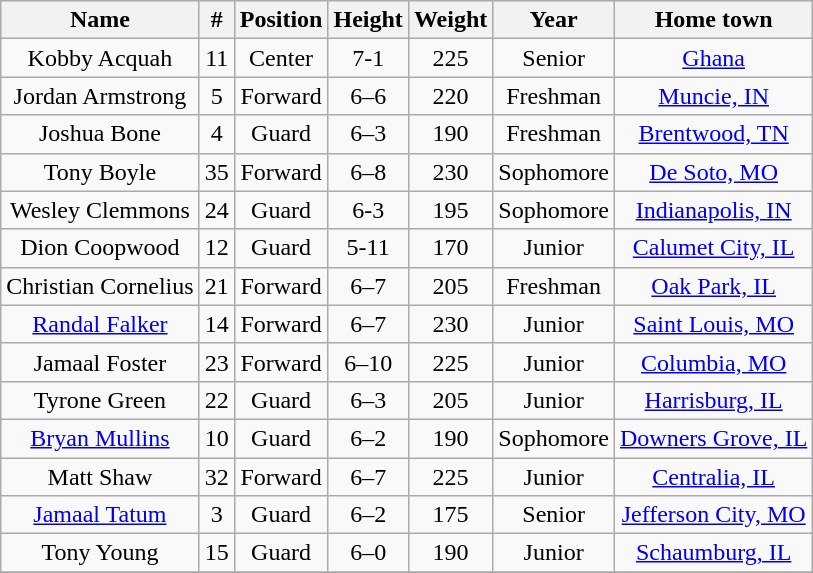<table class="wikitable" style="text-align: center;">
<tr>
<th>Name</th>
<th>#</th>
<th>Position</th>
<th>Height</th>
<th>Weight</th>
<th>Year</th>
<th>Home town</th>
</tr>
<tr>
<td>Kobby Acquah</td>
<td>11</td>
<td>Center</td>
<td>7-1</td>
<td>225</td>
<td>Senior</td>
<td><a href='#'>Ghana</a></td>
</tr>
<tr>
<td>Jordan Armstrong</td>
<td>5</td>
<td>Forward</td>
<td>6–6</td>
<td>220</td>
<td>Freshman</td>
<td><a href='#'>Muncie, IN</a></td>
</tr>
<tr>
<td>Joshua Bone</td>
<td>4</td>
<td>Guard</td>
<td>6–3</td>
<td>190</td>
<td>Freshman</td>
<td><a href='#'>Brentwood, TN</a></td>
</tr>
<tr>
<td>Tony Boyle</td>
<td>35</td>
<td>Forward</td>
<td>6–8</td>
<td>230</td>
<td>Sophomore</td>
<td><a href='#'>De Soto, MO</a></td>
</tr>
<tr>
<td>Wesley Clemmons</td>
<td>24</td>
<td>Guard</td>
<td>6-3</td>
<td>195</td>
<td>Sophomore</td>
<td><a href='#'>Indianapolis, IN</a></td>
</tr>
<tr>
<td>Dion Coopwood</td>
<td>12</td>
<td>Guard</td>
<td>5-11</td>
<td>170</td>
<td>Junior</td>
<td><a href='#'>Calumet City, IL</a></td>
</tr>
<tr>
<td>Christian Cornelius</td>
<td>21</td>
<td>Forward</td>
<td>6–7</td>
<td>205</td>
<td>Freshman</td>
<td><a href='#'>Oak Park, IL</a></td>
</tr>
<tr>
<td><a href='#'>Randal Falker</a></td>
<td>14</td>
<td>Forward</td>
<td>6–7</td>
<td>230</td>
<td>Junior</td>
<td><a href='#'>Saint Louis, MO</a></td>
</tr>
<tr>
<td>Jamaal Foster</td>
<td>23</td>
<td>Forward</td>
<td>6–10</td>
<td>225</td>
<td>Junior</td>
<td><a href='#'>Columbia, MO</a></td>
</tr>
<tr>
<td>Tyrone Green</td>
<td>22</td>
<td>Guard</td>
<td>6–3</td>
<td>205</td>
<td>Junior</td>
<td><a href='#'>Harrisburg, IL</a></td>
</tr>
<tr>
<td><a href='#'>Bryan Mullins</a></td>
<td>10</td>
<td>Guard</td>
<td>6–2</td>
<td>190</td>
<td>Sophomore</td>
<td><a href='#'>Downers Grove, IL</a></td>
</tr>
<tr>
<td>Matt Shaw</td>
<td>32</td>
<td>Forward</td>
<td>6–7</td>
<td>225</td>
<td>Junior</td>
<td><a href='#'>Centralia, IL</a></td>
</tr>
<tr>
<td><a href='#'>Jamaal Tatum</a></td>
<td>3</td>
<td>Guard</td>
<td>6–2</td>
<td>175</td>
<td>Senior</td>
<td><a href='#'>Jefferson City, MO</a></td>
</tr>
<tr>
<td>Tony Young</td>
<td>15</td>
<td>Guard</td>
<td>6–0</td>
<td>190</td>
<td>Junior</td>
<td><a href='#'>Schaumburg, IL</a></td>
</tr>
<tr>
</tr>
</table>
